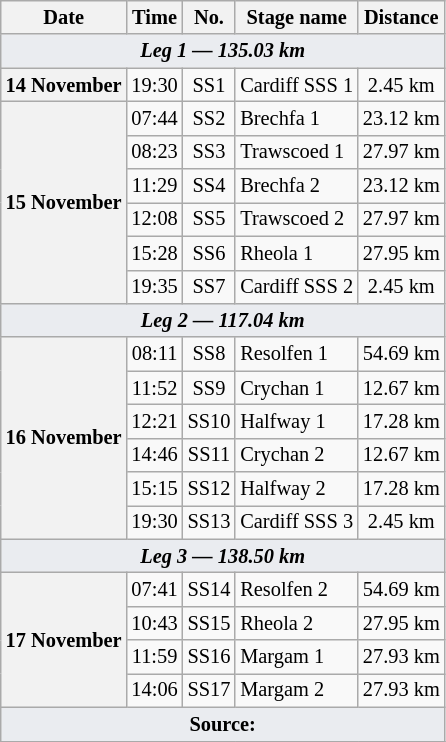<table class="wikitable" style="font-size: 85%;">
<tr>
<th>Date</th>
<th>Time</th>
<th>No.</th>
<th>Stage name</th>
<th>Distance</th>
</tr>
<tr>
<td style="background-color:#EAECF0; text-align:center" colspan="5"><strong><em>Leg 1 — 135.03 km</em></strong></td>
</tr>
<tr>
<th rowspan="1">14 November</th>
<td align="center">19:30</td>
<td align="center">SS1</td>
<td>Cardiff SSS 1</td>
<td align="center">2.45 km</td>
</tr>
<tr>
<th rowspan="6">15 November</th>
<td align="center">07:44</td>
<td align="center">SS2</td>
<td>Brechfa 1</td>
<td align="center">23.12 km</td>
</tr>
<tr>
<td align="center">08:23</td>
<td align="center">SS3</td>
<td>Trawscoed 1</td>
<td align="center">27.97 km</td>
</tr>
<tr>
<td align="center">11:29</td>
<td align="center">SS4</td>
<td>Brechfa 2</td>
<td align="center">23.12 km</td>
</tr>
<tr>
<td align="center">12:08</td>
<td align="center">SS5</td>
<td>Trawscoed 2</td>
<td align="center">27.97 km</td>
</tr>
<tr>
<td align="center">15:28</td>
<td align="center">SS6</td>
<td>Rheola 1</td>
<td align="center">27.95 km</td>
</tr>
<tr>
<td align="center">19:35</td>
<td align="center">SS7</td>
<td>Cardiff SSS 2</td>
<td align="center">2.45 km</td>
</tr>
<tr>
<td style="background-color:#EAECF0; text-align:center" colspan="5"><strong><em>Leg 2 — 117.04 km</em></strong></td>
</tr>
<tr>
<th rowspan="6">16 November</th>
<td align="center">08:11</td>
<td align="center">SS8</td>
<td>Resolfen 1</td>
<td align="center">54.69 km</td>
</tr>
<tr>
<td align="center">11:52</td>
<td align="center">SS9</td>
<td>Crychan 1</td>
<td align="center">12.67 km</td>
</tr>
<tr>
<td align="center">12:21</td>
<td align="center">SS10</td>
<td>Halfway 1</td>
<td align="center">17.28 km</td>
</tr>
<tr>
<td align="center">14:46</td>
<td align="center">SS11</td>
<td>Crychan 2</td>
<td align="center">12.67 km</td>
</tr>
<tr>
<td align="center">15:15</td>
<td align="center">SS12</td>
<td>Halfway 2</td>
<td align="center">17.28 km</td>
</tr>
<tr>
<td align="center">19:30</td>
<td align="center">SS13</td>
<td>Cardiff SSS 3</td>
<td align="center">2.45 km</td>
</tr>
<tr>
<td style="background-color:#EAECF0; text-align:center" colspan="5"><strong><em>Leg 3 — 138.50 km</em></strong></td>
</tr>
<tr>
<th rowspan="4">17 November</th>
<td align="center">07:41</td>
<td align="center">SS14</td>
<td>Resolfen 2</td>
<td align="center">54.69 km</td>
</tr>
<tr>
<td align="center">10:43</td>
<td align="center">SS15</td>
<td>Rheola 2</td>
<td align="center">27.95 km</td>
</tr>
<tr>
<td align="center">11:59</td>
<td align="center">SS16</td>
<td>Margam 1</td>
<td align="center">27.93 km</td>
</tr>
<tr>
<td align="center">14:06</td>
<td align="center">SS17</td>
<td>Margam 2</td>
<td align="center">27.93 km</td>
</tr>
<tr>
<td style="background-color:#EAECF0; text-align:center" colspan="5"><strong>Source:</strong></td>
</tr>
<tr>
</tr>
</table>
